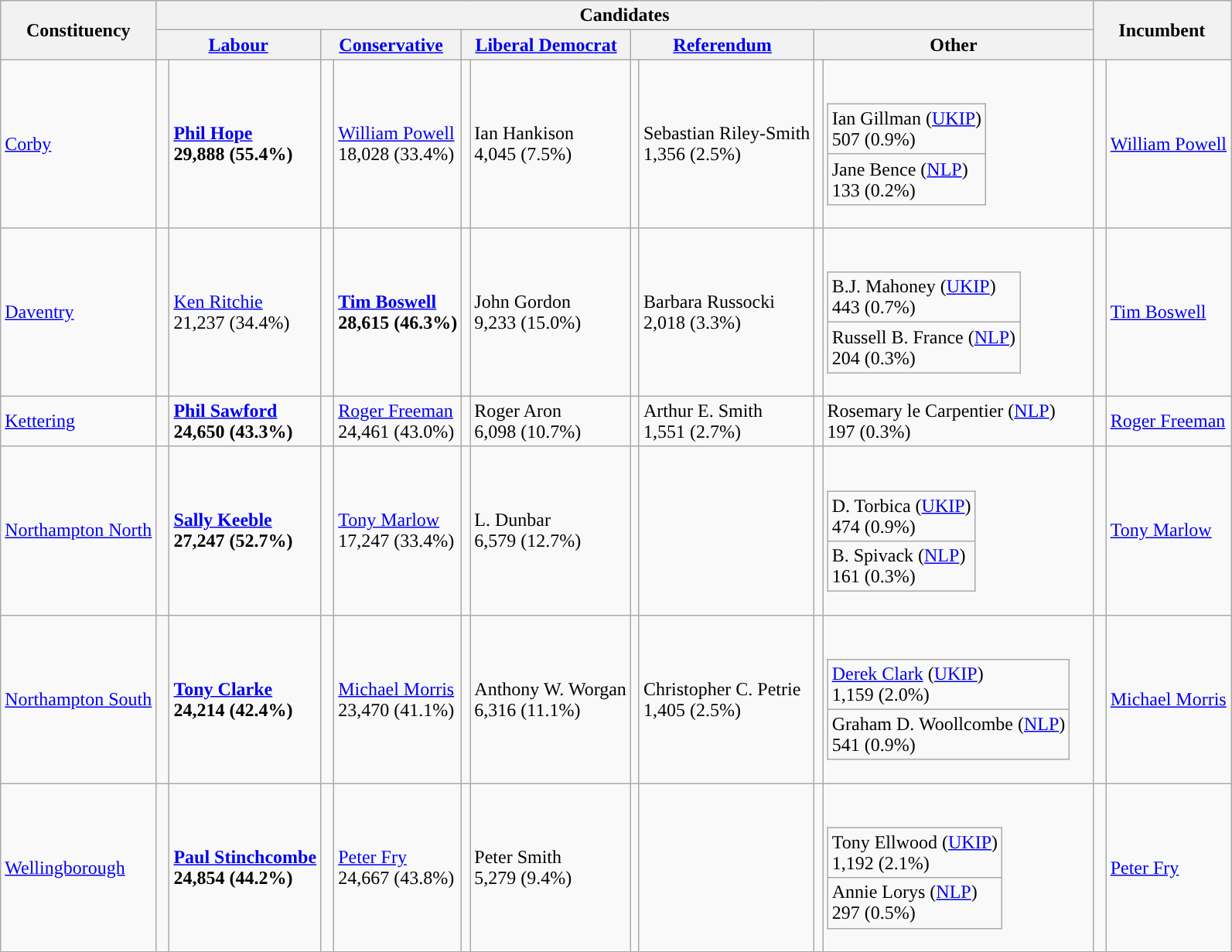<table class="wikitable">
<tr>
<th rowspan="2">Constituency</th>
<th colspan="10">Candidates</th>
<th colspan="2" rowspan="2">Incumbent</th>
</tr>
<tr>
<th colspan="2"><a href='#'>Labour</a></th>
<th colspan="2"><a href='#'>Conservative</a></th>
<th colspan="2"><a href='#'>Liberal Democrat</a></th>
<th colspan="2"><a href='#'>Referendum</a></th>
<th colspan="2">Other</th>
</tr>
<tr>
<td><a href='#'>Corby</a></td>
<td style="color:inherit;background:"> </td>
<td><strong><a href='#'>Phil Hope</a></strong><br><strong>29,888 (55.4%)</strong></td>
<td></td>
<td><a href='#'>William Powell</a><br>18,028 (33.4%)</td>
<td></td>
<td>Ian Hankison<br>4,045 (7.5%)</td>
<td></td>
<td>Sebastian Riley-Smith<br>1,356 (2.5%)</td>
<td></td>
<td><br><table class="wikitable">
<tr>
<td>Ian Gillman (<a href='#'>UKIP</a>)<br>507 (0.9%)</td>
</tr>
<tr>
<td>Jane Bence (<a href='#'>NLP</a>)<br>133 (0.2%)</td>
</tr>
</table>
</td>
<td style="color:inherit;background:"> </td>
<td><a href='#'>William Powell</a></td>
</tr>
<tr>
<td><a href='#'>Daventry</a></td>
<td></td>
<td><a href='#'>Ken Ritchie</a><br>21,237 (34.4%)</td>
<td style="color:inherit;background:"> </td>
<td><strong><a href='#'>Tim Boswell</a></strong><br><strong>28,615 (46.3%)</strong></td>
<td></td>
<td>John Gordon<br>9,233 (15.0%)</td>
<td></td>
<td>Barbara Russocki<br>2,018 (3.3%)</td>
<td></td>
<td><br><table class="wikitable">
<tr>
<td>B.J. Mahoney (<a href='#'>UKIP</a>)<br>443 (0.7%)</td>
</tr>
<tr>
<td>Russell B. France (<a href='#'>NLP</a>)<br>204 (0.3%)</td>
</tr>
</table>
</td>
<td style="color:inherit;background:"> </td>
<td><a href='#'>Tim Boswell</a></td>
</tr>
<tr>
<td><a href='#'>Kettering</a></td>
<td style="color:inherit;background:"> </td>
<td><strong><a href='#'>Phil Sawford</a></strong><br><strong>24,650 (43.3%)</strong></td>
<td></td>
<td><a href='#'>Roger Freeman</a><br>24,461 (43.0%)</td>
<td></td>
<td>Roger Aron<br>6,098 (10.7%)</td>
<td></td>
<td>Arthur E. Smith<br>1,551 (2.7%)</td>
<td></td>
<td>Rosemary le Carpentier (<a href='#'>NLP</a>)<br>197 (0.3%)</td>
<td style="color:inherit;background:"> </td>
<td><a href='#'>Roger Freeman</a></td>
</tr>
<tr>
<td><a href='#'>Northampton North</a></td>
<td style="color:inherit;background:"> </td>
<td><strong><a href='#'>Sally Keeble</a></strong><br><strong>27,247 (52.7%)</strong></td>
<td></td>
<td><a href='#'>Tony Marlow</a><br>17,247 (33.4%)</td>
<td></td>
<td>L. Dunbar<br>6,579 (12.7%)</td>
<td></td>
<td></td>
<td></td>
<td><br><table class="wikitable">
<tr>
<td>D. Torbica (<a href='#'>UKIP</a>)<br>474 (0.9%)</td>
</tr>
<tr>
<td>B. Spivack (<a href='#'>NLP</a>)<br>161 (0.3%)</td>
</tr>
</table>
</td>
<td style="color:inherit;background:"> </td>
<td><a href='#'>Tony Marlow</a></td>
</tr>
<tr>
<td><a href='#'>Northampton South</a></td>
<td style="color:inherit;background:"> </td>
<td><strong><a href='#'>Tony Clarke</a></strong><br><strong>24,214 (42.4%)</strong></td>
<td></td>
<td><a href='#'>Michael Morris</a><br>23,470 (41.1%)</td>
<td></td>
<td>Anthony W. Worgan<br>6,316 (11.1%)</td>
<td></td>
<td>Christopher C. Petrie<br>1,405 (2.5%)</td>
<td></td>
<td><br><table class="wikitable">
<tr>
<td><a href='#'>Derek Clark</a> (<a href='#'>UKIP</a>)<br>1,159 (2.0%)</td>
</tr>
<tr>
<td>Graham D. Woollcombe (<a href='#'>NLP</a>)<br>541 (0.9%)</td>
</tr>
</table>
</td>
<td style="color:inherit;background:"> </td>
<td><a href='#'>Michael Morris</a></td>
</tr>
<tr>
<td><a href='#'>Wellingborough</a></td>
<td style="color:inherit;background:"> </td>
<td><strong><a href='#'>Paul Stinchcombe</a></strong><br><strong>24,854 (44.2%)</strong></td>
<td></td>
<td><a href='#'>Peter Fry</a><br>24,667 (43.8%)</td>
<td></td>
<td>Peter Smith<br>5,279 (9.4%)</td>
<td></td>
<td></td>
<td></td>
<td><br><table class="wikitable">
<tr>
<td>Tony Ellwood (<a href='#'>UKIP</a>)<br>1,192 (2.1%)</td>
</tr>
<tr>
<td>Annie Lorys (<a href='#'>NLP</a>)<br>297 (0.5%)</td>
</tr>
</table>
</td>
<td style="color:inherit;background:"> </td>
<td><a href='#'>Peter Fry</a></td>
</tr>
</table>
